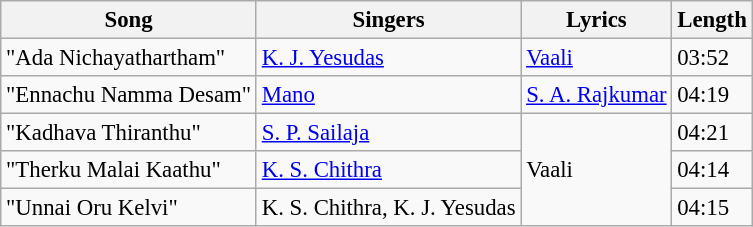<table class="wikitable" style="font-size: 95%;">
<tr>
<th>Song</th>
<th>Singers</th>
<th>Lyrics</th>
<th>Length</th>
</tr>
<tr>
<td>"Ada Nichayathartham"</td>
<td><a href='#'>K. J. Yesudas</a></td>
<td><a href='#'>Vaali</a></td>
<td>03:52</td>
</tr>
<tr>
<td>"Ennachu Namma Desam"</td>
<td><a href='#'>Mano</a></td>
<td><a href='#'>S. A. Rajkumar</a></td>
<td>04:19</td>
</tr>
<tr>
<td>"Kadhava Thiranthu"</td>
<td><a href='#'>S. P. Sailaja</a></td>
<td rowspan=3>Vaali</td>
<td>04:21</td>
</tr>
<tr>
<td>"Therku Malai Kaathu"</td>
<td><a href='#'>K. S. Chithra</a></td>
<td>04:14</td>
</tr>
<tr>
<td>"Unnai Oru Kelvi"</td>
<td>K. S. Chithra, K. J. Yesudas</td>
<td>04:15</td>
</tr>
</table>
